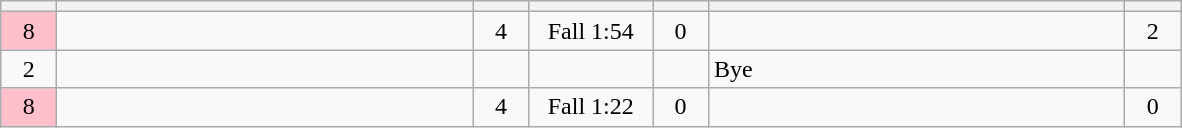<table class="wikitable" style="text-align: center;">
<tr>
<th width=30></th>
<th width=270></th>
<th width=30></th>
<th width=75></th>
<th width=30></th>
<th width=270></th>
<th width=30></th>
</tr>
<tr>
<td bgcolor=pink>8</td>
<td align=left></td>
<td>4</td>
<td>Fall 1:54</td>
<td>0</td>
<td align=left><strong></strong></td>
<td>2</td>
</tr>
<tr>
<td>2</td>
<td align=left><strong></strong></td>
<td></td>
<td></td>
<td></td>
<td align=left>Bye</td>
<td></td>
</tr>
<tr>
<td bgcolor=pink>8</td>
<td align=left></td>
<td>4</td>
<td>Fall 1:22</td>
<td>0</td>
<td align=left><strong></strong></td>
<td>0</td>
</tr>
</table>
